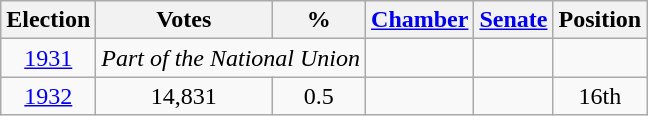<table class=wikitable style=text-align:center>
<tr>
<th>Election</th>
<th>Votes</th>
<th>%</th>
<th><a href='#'>Chamber</a></th>
<th><a href='#'>Senate</a></th>
<th>Position</th>
</tr>
<tr>
<td><a href='#'>1931</a></td>
<td colspan=2><em>Part of the National Union</em></td>
<td></td>
<td></td>
<td></td>
</tr>
<tr>
<td><a href='#'>1932</a></td>
<td>14,831</td>
<td>0.5</td>
<td></td>
<td></td>
<td>16th</td>
</tr>
</table>
